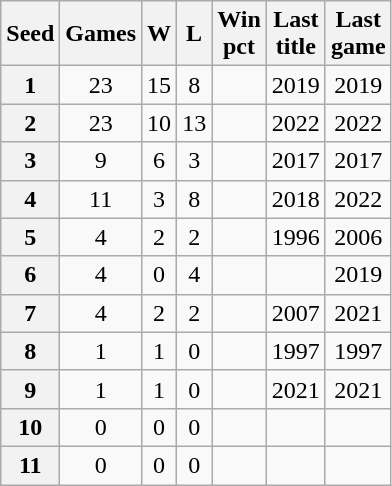<table class="wikitable sortable sort-under" style="text-align:center;">
<tr>
<th>Seed</th>
<th>Games</th>
<th>W</th>
<th>L</th>
<th>Win<br>pct</th>
<th>Last<br>title</th>
<th>Last<br>game</th>
</tr>
<tr>
<th>1</th>
<td>23</td>
<td>15</td>
<td>8</td>
<td></td>
<td>2019</td>
<td>2019</td>
</tr>
<tr>
<th>2</th>
<td>23</td>
<td>10</td>
<td>13</td>
<td></td>
<td>2022</td>
<td>2022</td>
</tr>
<tr>
<th>3</th>
<td>9</td>
<td>6</td>
<td>3</td>
<td></td>
<td>2017</td>
<td>2017</td>
</tr>
<tr>
<th>4</th>
<td>11</td>
<td>3</td>
<td>8</td>
<td></td>
<td>2018</td>
<td>2022</td>
</tr>
<tr>
<th>5</th>
<td>4</td>
<td>2</td>
<td>2</td>
<td></td>
<td>1996</td>
<td>2006</td>
</tr>
<tr>
<th>6</th>
<td>4</td>
<td>0</td>
<td>4</td>
<td></td>
<td></td>
<td>2019</td>
</tr>
<tr>
<th>7</th>
<td>4</td>
<td>2</td>
<td>2</td>
<td></td>
<td>2007</td>
<td>2021</td>
</tr>
<tr>
<th>8</th>
<td>1</td>
<td>1</td>
<td>0</td>
<td></td>
<td>1997</td>
<td>1997</td>
</tr>
<tr>
<th>9</th>
<td>1</td>
<td>1</td>
<td>0</td>
<td></td>
<td>2021</td>
<td>2021</td>
</tr>
<tr>
<th>10</th>
<td>0</td>
<td>0</td>
<td>0</td>
<td></td>
<td></td>
<td></td>
</tr>
<tr>
<th>11</th>
<td>0</td>
<td>0</td>
<td>0</td>
<td></td>
<td></td>
<td></td>
</tr>
</table>
